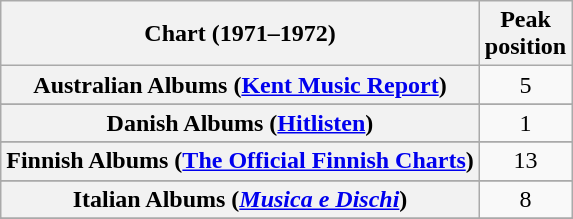<table class="wikitable sortable plainrowheaders" style="text-align:center">
<tr>
<th scope="col">Chart (1971–1972)</th>
<th scope="col">Peak<br> position</th>
</tr>
<tr>
<th scope="row">Australian Albums (<a href='#'>Kent Music Report</a>)</th>
<td align="center">5</td>
</tr>
<tr>
</tr>
<tr>
<th scope="row">Danish Albums (<a href='#'>Hitlisten</a>)</th>
<td align="center">1</td>
</tr>
<tr>
</tr>
<tr>
<th scope="row">Finnish Albums (<a href='#'>The Official Finnish Charts</a>)</th>
<td align="center">13</td>
</tr>
<tr>
</tr>
<tr>
<th scope="row">Italian Albums (<em><a href='#'>Musica e Dischi</a></em>)</th>
<td align="center">8</td>
</tr>
<tr>
</tr>
<tr>
</tr>
<tr>
</tr>
</table>
